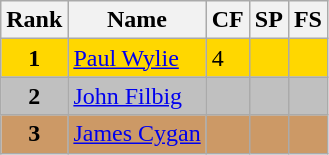<table class="wikitable">
<tr>
<th>Rank</th>
<th>Name</th>
<th>CF</th>
<th>SP</th>
<th>FS</th>
</tr>
<tr bgcolor="gold">
<td align="center"><strong>1</strong></td>
<td><a href='#'>Paul Wylie</a></td>
<td>4</td>
<td></td>
<td></td>
</tr>
<tr bgcolor="silver">
<td align="center"><strong>2</strong></td>
<td><a href='#'>John Filbig</a></td>
<td></td>
<td></td>
<td></td>
</tr>
<tr bgcolor="cc9966">
<td align="center"><strong>3</strong></td>
<td><a href='#'>James Cygan</a></td>
<td></td>
<td></td>
<td></td>
</tr>
</table>
